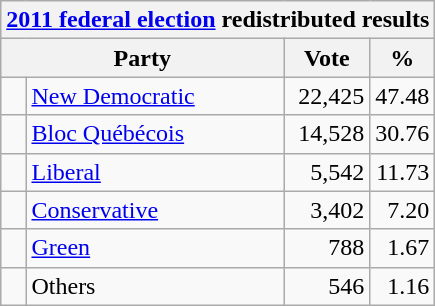<table class="wikitable">
<tr>
<th colspan="4"><a href='#'>2011 federal election</a> redistributed results</th>
</tr>
<tr>
<th bgcolor="#DDDDFF" width="130px" colspan="2">Party</th>
<th bgcolor="#DDDDFF" width="50px">Vote</th>
<th bgcolor="#DDDDFF" width="30px">%</th>
</tr>
<tr>
<td> </td>
<td><a href='#'>New Democratic</a></td>
<td align=right>22,425</td>
<td align=right>47.48</td>
</tr>
<tr>
<td> </td>
<td><a href='#'>Bloc Québécois</a></td>
<td align=right>14,528</td>
<td align=right>30.76</td>
</tr>
<tr>
<td> </td>
<td><a href='#'>Liberal</a></td>
<td align=right>5,542</td>
<td align=right>11.73</td>
</tr>
<tr>
<td> </td>
<td><a href='#'>Conservative</a></td>
<td align=right>3,402</td>
<td align=right>7.20</td>
</tr>
<tr>
<td> </td>
<td><a href='#'>Green</a></td>
<td align=right>788</td>
<td align=right>1.67</td>
</tr>
<tr>
<td> </td>
<td>Others</td>
<td align=right>546</td>
<td align=right>1.16</td>
</tr>
</table>
